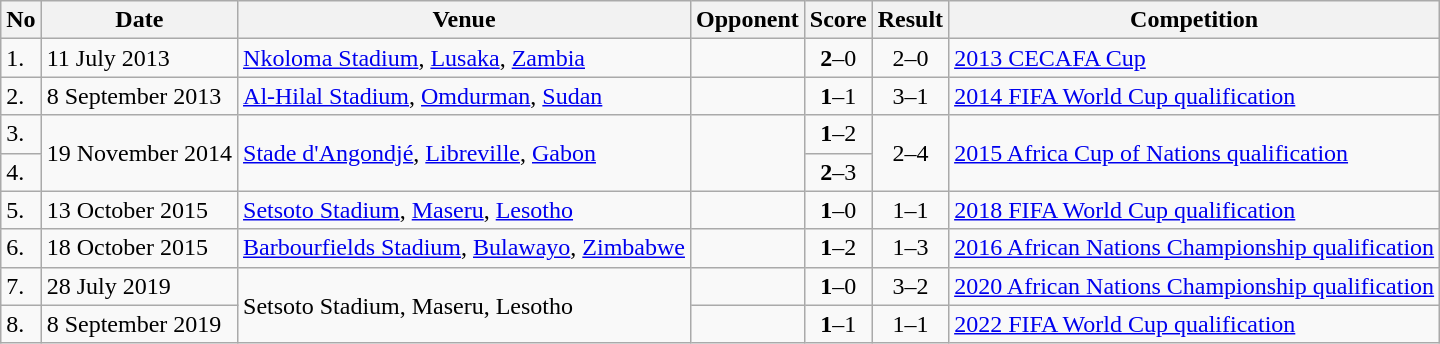<table class="wikitable" style="font-size:100%;">
<tr>
<th>No</th>
<th>Date</th>
<th>Venue</th>
<th>Opponent</th>
<th>Score</th>
<th>Result</th>
<th>Competition</th>
</tr>
<tr>
<td>1.</td>
<td>11 July 2013</td>
<td><a href='#'>Nkoloma Stadium</a>, <a href='#'>Lusaka</a>, <a href='#'>Zambia</a></td>
<td></td>
<td align=center><strong>2</strong>–0</td>
<td align=center>2–0</td>
<td><a href='#'>2013 CECAFA Cup</a></td>
</tr>
<tr>
<td>2.</td>
<td>8 September 2013</td>
<td><a href='#'>Al-Hilal Stadium</a>, <a href='#'>Omdurman</a>, <a href='#'>Sudan</a></td>
<td></td>
<td align=center><strong>1</strong>–1</td>
<td align=center>3–1</td>
<td><a href='#'>2014 FIFA World Cup qualification</a></td>
</tr>
<tr>
<td>3.</td>
<td rowspan="2">19 November 2014</td>
<td rowspan="2"><a href='#'>Stade d'Angondjé</a>, <a href='#'>Libreville</a>, <a href='#'>Gabon</a></td>
<td rowspan="2"></td>
<td align=center><strong>1</strong>–2</td>
<td rowspan="2" style="text-align:center">2–4</td>
<td rowspan="2"><a href='#'>2015 Africa Cup of Nations qualification</a></td>
</tr>
<tr>
<td>4.</td>
<td align=center><strong>2</strong>–3</td>
</tr>
<tr>
<td>5.</td>
<td>13 October 2015</td>
<td><a href='#'>Setsoto Stadium</a>, <a href='#'>Maseru</a>, <a href='#'>Lesotho</a></td>
<td></td>
<td align=center><strong>1</strong>–0</td>
<td align=center>1–1</td>
<td><a href='#'>2018 FIFA World Cup qualification</a></td>
</tr>
<tr>
<td>6.</td>
<td>18 October 2015</td>
<td><a href='#'>Barbourfields Stadium</a>, <a href='#'>Bulawayo</a>, <a href='#'>Zimbabwe</a></td>
<td></td>
<td align=center><strong>1</strong>–2</td>
<td align=center>1–3</td>
<td><a href='#'>2016 African Nations Championship qualification</a></td>
</tr>
<tr>
<td>7.</td>
<td>28 July 2019</td>
<td rowspan=2>Setsoto Stadium, Maseru, Lesotho</td>
<td></td>
<td align=center><strong>1</strong>–0</td>
<td align=center>3–2</td>
<td><a href='#'>2020 African Nations Championship qualification</a></td>
</tr>
<tr>
<td>8.</td>
<td>8 September 2019</td>
<td></td>
<td align=center><strong>1</strong>–1</td>
<td align=center>1–1</td>
<td><a href='#'>2022 FIFA World Cup qualification</a></td>
</tr>
</table>
